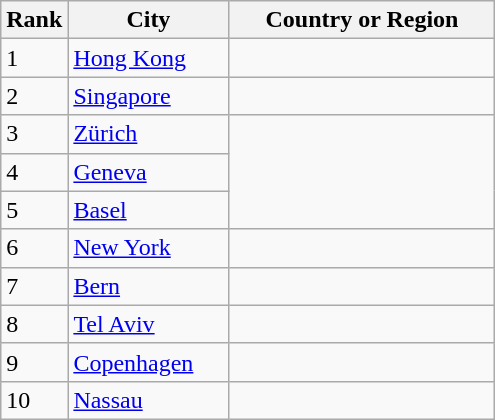<table class="wikitable sortable">
<tr>
<th scope="col">Rank</th>
<th scope="col" style="width:100px;">City</th>
<th scope="col" style="width:170px;">Country or Region</th>
</tr>
<tr>
<td>1</td>
<td><a href='#'>Hong Kong</a></td>
<td></td>
</tr>
<tr>
<td>2</td>
<td><a href='#'>Singapore</a></td>
<td></td>
</tr>
<tr>
<td>3</td>
<td><a href='#'>Zürich</a></td>
<td rowspan="3"></td>
</tr>
<tr>
<td>4</td>
<td><a href='#'>Geneva</a></td>
</tr>
<tr>
<td>5</td>
<td><a href='#'>Basel</a></td>
</tr>
<tr>
<td>6</td>
<td><a href='#'>New York</a></td>
<td></td>
</tr>
<tr>
<td>7</td>
<td><a href='#'>Bern</a></td>
<td></td>
</tr>
<tr>
<td>8</td>
<td><a href='#'>Tel Aviv</a></td>
<td></td>
</tr>
<tr>
<td>9</td>
<td><a href='#'>Copenhagen</a></td>
<td></td>
</tr>
<tr>
<td>10</td>
<td><a href='#'>Nassau</a></td>
<td></td>
</tr>
</table>
